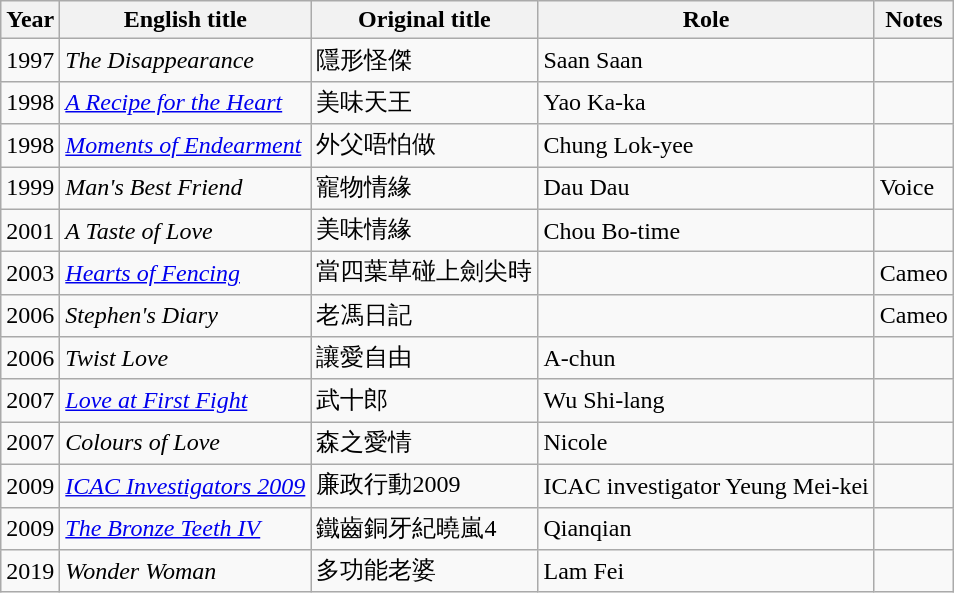<table class="wikitable sortable">
<tr>
<th>Year</th>
<th>English title</th>
<th>Original title</th>
<th>Role</th>
<th class="unsortable">Notes</th>
</tr>
<tr>
<td>1997</td>
<td><em>The Disappearance</em></td>
<td>隱形怪傑</td>
<td>Saan Saan</td>
<td></td>
</tr>
<tr>
<td>1998</td>
<td><em><a href='#'>A Recipe for the Heart</a></em></td>
<td>美味天王</td>
<td>Yao Ka-ka</td>
<td></td>
</tr>
<tr>
<td>1998</td>
<td><em><a href='#'>Moments of Endearment</a></em></td>
<td>外父唔怕做</td>
<td>Chung Lok-yee</td>
<td></td>
</tr>
<tr>
<td>1999</td>
<td><em>Man's Best Friend</em></td>
<td>寵物情緣</td>
<td>Dau Dau</td>
<td>Voice</td>
</tr>
<tr>
<td>2001</td>
<td><em>A Taste of Love</em></td>
<td>美味情緣</td>
<td>Chou Bo-time</td>
<td></td>
</tr>
<tr>
<td>2003</td>
<td><em><a href='#'>Hearts of Fencing</a></em></td>
<td>當四葉草碰上劍尖時</td>
<td></td>
<td>Cameo</td>
</tr>
<tr>
<td>2006</td>
<td><em>Stephen's Diary</em></td>
<td>老馮日記</td>
<td></td>
<td>Cameo</td>
</tr>
<tr>
<td>2006</td>
<td><em>Twist Love</em></td>
<td>讓愛自由</td>
<td>A-chun</td>
<td></td>
</tr>
<tr>
<td>2007</td>
<td><em><a href='#'>Love at First Fight</a></em></td>
<td>武十郎</td>
<td>Wu Shi-lang</td>
<td></td>
</tr>
<tr>
<td>2007</td>
<td><em>Colours of Love</em></td>
<td>森之愛情</td>
<td>Nicole</td>
<td></td>
</tr>
<tr>
<td>2009</td>
<td><em><a href='#'>ICAC Investigators 2009</a></em></td>
<td>廉政行動2009</td>
<td>ICAC investigator Yeung Mei-kei</td>
<td></td>
</tr>
<tr>
<td>2009</td>
<td><em><a href='#'>The Bronze Teeth IV</a></em></td>
<td>鐵齒銅牙紀曉嵐4</td>
<td>Qianqian</td>
<td></td>
</tr>
<tr>
<td>2019</td>
<td><em>Wonder Woman</em></td>
<td>多功能老婆</td>
<td>Lam Fei</td>
<td></td>
</tr>
</table>
